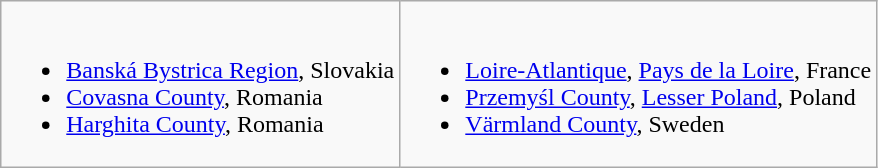<table class="wikitable">
<tr valign="top">
<td><br><ul><li> <a href='#'>Banská Bystrica Region</a>, Slovakia</li><li> <a href='#'>Covasna County</a>, Romania</li><li> <a href='#'>Harghita County</a>, Romania</li></ul></td>
<td><br><ul><li> <a href='#'>Loire-Atlantique</a>, <a href='#'>Pays de la Loire</a>, France</li><li> <a href='#'>Przemyśl County</a>, <a href='#'>Lesser Poland</a>, Poland</li><li> <a href='#'>Värmland County</a>, Sweden</li></ul></td>
</tr>
</table>
